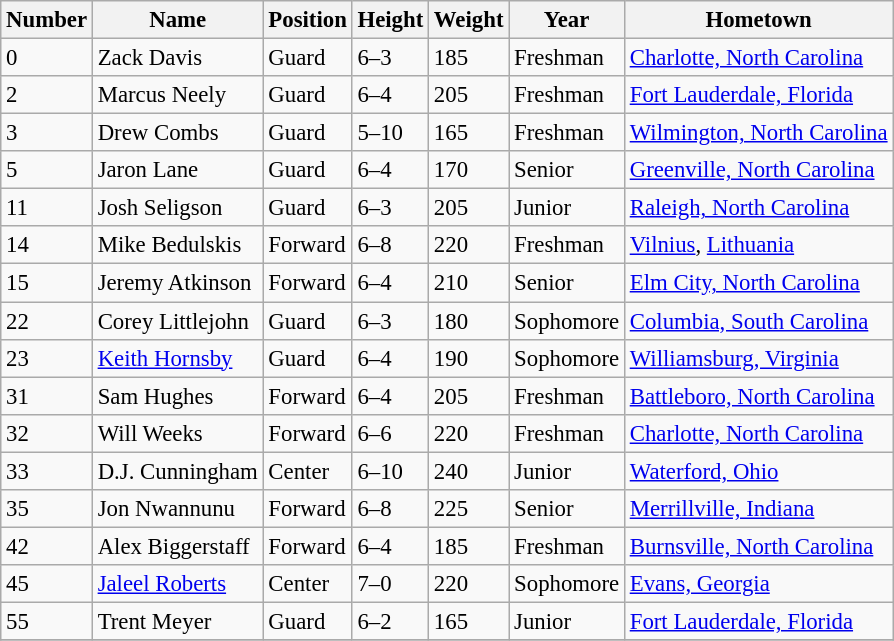<table class="wikitable" style="font-size: 95%;">
<tr>
<th>Number</th>
<th>Name</th>
<th>Position</th>
<th>Height</th>
<th>Weight</th>
<th>Year</th>
<th>Hometown</th>
</tr>
<tr>
<td>0</td>
<td>Zack Davis</td>
<td>Guard</td>
<td>6–3</td>
<td>185</td>
<td>Freshman</td>
<td><a href='#'>Charlotte, North Carolina</a></td>
</tr>
<tr>
<td>2</td>
<td>Marcus Neely</td>
<td>Guard</td>
<td>6–4</td>
<td>205</td>
<td>Freshman</td>
<td><a href='#'>Fort Lauderdale, Florida</a></td>
</tr>
<tr>
<td>3</td>
<td>Drew Combs</td>
<td>Guard</td>
<td>5–10</td>
<td>165</td>
<td>Freshman</td>
<td><a href='#'>Wilmington, North Carolina</a></td>
</tr>
<tr>
<td>5</td>
<td>Jaron Lane</td>
<td>Guard</td>
<td>6–4</td>
<td>170</td>
<td>Senior</td>
<td><a href='#'>Greenville, North Carolina</a></td>
</tr>
<tr>
<td>11</td>
<td>Josh Seligson</td>
<td>Guard</td>
<td>6–3</td>
<td>205</td>
<td>Junior</td>
<td><a href='#'>Raleigh, North Carolina</a></td>
</tr>
<tr>
<td>14</td>
<td>Mike Bedulskis</td>
<td>Forward</td>
<td>6–8</td>
<td>220</td>
<td>Freshman</td>
<td><a href='#'>Vilnius</a>, <a href='#'>Lithuania</a></td>
</tr>
<tr>
<td>15</td>
<td>Jeremy Atkinson</td>
<td>Forward</td>
<td>6–4</td>
<td>210</td>
<td>Senior</td>
<td><a href='#'>Elm City, North Carolina</a></td>
</tr>
<tr>
<td>22</td>
<td>Corey Littlejohn</td>
<td>Guard</td>
<td>6–3</td>
<td>180</td>
<td>Sophomore</td>
<td><a href='#'>Columbia, South Carolina</a></td>
</tr>
<tr>
<td>23</td>
<td><a href='#'>Keith Hornsby</a></td>
<td>Guard</td>
<td>6–4</td>
<td>190</td>
<td>Sophomore</td>
<td><a href='#'>Williamsburg, Virginia</a></td>
</tr>
<tr>
<td>31</td>
<td>Sam Hughes</td>
<td>Forward</td>
<td>6–4</td>
<td>205</td>
<td>Freshman</td>
<td><a href='#'>Battleboro, North Carolina</a></td>
</tr>
<tr>
<td>32</td>
<td>Will Weeks</td>
<td>Forward</td>
<td>6–6</td>
<td>220</td>
<td>Freshman</td>
<td><a href='#'>Charlotte, North Carolina</a></td>
</tr>
<tr>
<td>33</td>
<td>D.J. Cunningham</td>
<td>Center</td>
<td>6–10</td>
<td>240</td>
<td>Junior</td>
<td><a href='#'>Waterford, Ohio</a></td>
</tr>
<tr>
<td>35</td>
<td>Jon Nwannunu</td>
<td>Forward</td>
<td>6–8</td>
<td>225</td>
<td>Senior</td>
<td><a href='#'>Merrillville, Indiana</a></td>
</tr>
<tr>
<td>42</td>
<td>Alex Biggerstaff</td>
<td>Forward</td>
<td>6–4</td>
<td>185</td>
<td>Freshman</td>
<td><a href='#'>Burnsville, North Carolina</a></td>
</tr>
<tr>
<td>45</td>
<td><a href='#'>Jaleel Roberts</a></td>
<td>Center</td>
<td>7–0</td>
<td>220</td>
<td>Sophomore</td>
<td><a href='#'>Evans, Georgia</a></td>
</tr>
<tr>
<td>55</td>
<td>Trent Meyer</td>
<td>Guard</td>
<td>6–2</td>
<td>165</td>
<td>Junior</td>
<td><a href='#'>Fort Lauderdale, Florida</a></td>
</tr>
<tr>
</tr>
</table>
